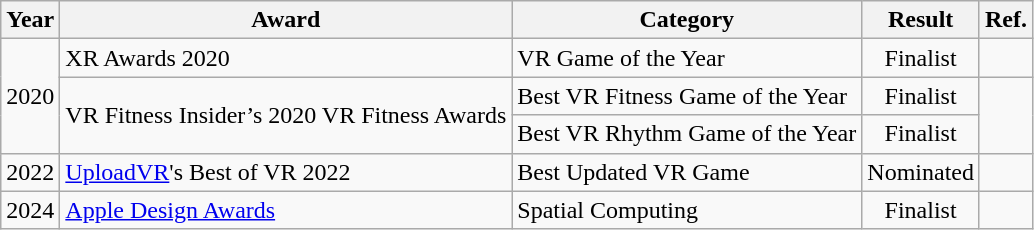<table class="wikitable">
<tr>
<th>Year</th>
<th>Award</th>
<th>Category</th>
<th>Result</th>
<th>Ref.</th>
</tr>
<tr>
<td rowspan="3" style="text-align:center;">2020</td>
<td>XR Awards 2020</td>
<td>VR Game of the Year</td>
<td style="text-align:center;">Finalist</td>
<td></td>
</tr>
<tr>
<td rowspan="2">VR Fitness Insider’s 2020 VR Fitness Awards</td>
<td>Best VR Fitness Game of the Year</td>
<td style="text-align:center;">Finalist</td>
<td rowspan="2"></td>
</tr>
<tr>
<td>Best VR Rhythm Game of the Year</td>
<td style="text-align:center;">Finalist</td>
</tr>
<tr>
<td>2022</td>
<td><a href='#'>UploadVR</a>'s Best of VR 2022</td>
<td>Best Updated VR Game</td>
<td style="text-align:center;">Nominated</td>
<td></td>
</tr>
<tr>
<td>2024</td>
<td><a href='#'>Apple Design Awards</a></td>
<td>Spatial Computing</td>
<td style="text-align:center;">Finalist</td>
<td></td>
</tr>
</table>
